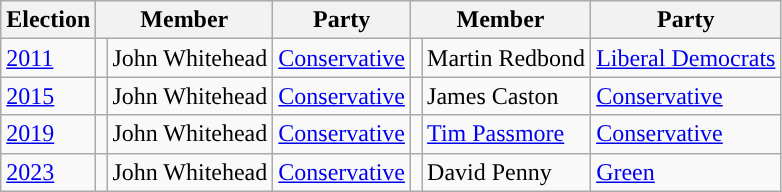<table class="wikitable">
<tr>
<th>Election</th>
<th colspan="2">Member</th>
<th>Party</th>
<th colspan="2">Member</th>
<th>Party</th>
</tr>
<tr>
<td><a href='#'>2011</a></td>
<td style="background-color: "></td>
<td>John Whitehead</td>
<td><a href='#'>Conservative</a></td>
<td style="background-color: "></td>
<td>Martin Redbond</td>
<td><a href='#'>Liberal Democrats</a></td>
</tr>
<tr>
<td><a href='#'>2015</a></td>
<td style="background-color: "></td>
<td>John Whitehead</td>
<td><a href='#'>Conservative</a></td>
<td style="background-color: "></td>
<td>James Caston</td>
<td><a href='#'>Conservative</a></td>
</tr>
<tr>
<td><a href='#'>2019</a></td>
<td style="background-color: "></td>
<td>John Whitehead</td>
<td><a href='#'>Conservative</a></td>
<td style="background-color: "></td>
<td><a href='#'>Tim Passmore</a></td>
<td><a href='#'>Conservative</a></td>
</tr>
<tr>
<td><a href='#'>2023</a></td>
<td style="background-color: "></td>
<td>John Whitehead</td>
<td><a href='#'>Conservative</a></td>
<td style="background-color: "></td>
<td>David Penny</td>
<td><a href='#'>Green</a></td>
</tr>
</table>
